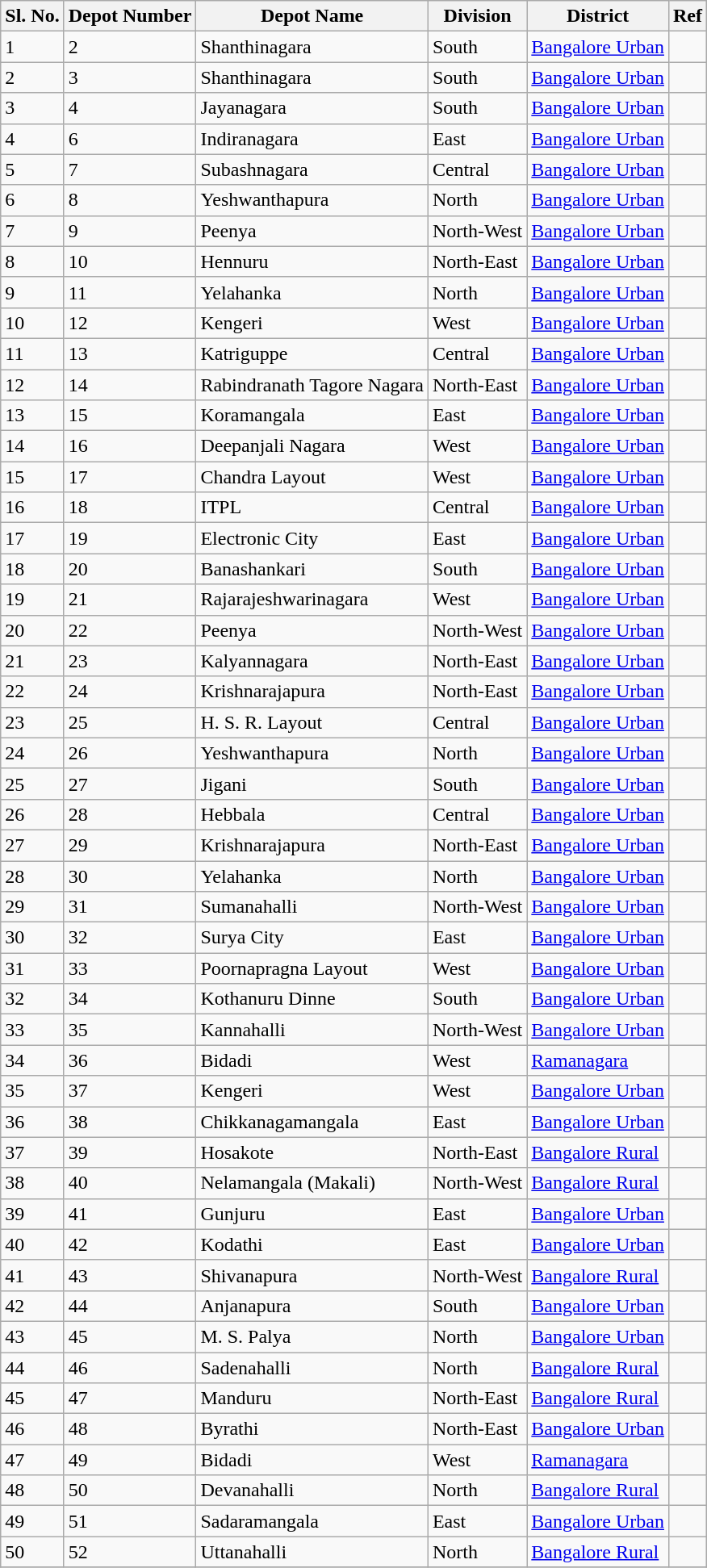<table class="wikitable sortable">
<tr>
<th>Sl. No.</th>
<th>Depot Number</th>
<th>Depot Name</th>
<th>Division</th>
<th>District</th>
<th>Ref</th>
</tr>
<tr>
<td>1</td>
<td>2</td>
<td>Shanthinagara</td>
<td>South</td>
<td><a href='#'>Bangalore Urban</a></td>
<td></td>
</tr>
<tr>
<td>2</td>
<td>3</td>
<td>Shanthinagara</td>
<td>South</td>
<td><a href='#'>Bangalore Urban</a></td>
<td></td>
</tr>
<tr>
<td>3</td>
<td>4</td>
<td>Jayanagara</td>
<td>South</td>
<td><a href='#'>Bangalore Urban</a></td>
<td></td>
</tr>
<tr>
<td>4</td>
<td>6</td>
<td>Indiranagara</td>
<td>East</td>
<td><a href='#'>Bangalore Urban</a></td>
<td></td>
</tr>
<tr>
<td>5</td>
<td>7</td>
<td>Subashnagara</td>
<td>Central</td>
<td><a href='#'>Bangalore Urban</a></td>
<td></td>
</tr>
<tr>
<td>6</td>
<td>8</td>
<td>Yeshwanthapura</td>
<td>North</td>
<td><a href='#'>Bangalore Urban</a></td>
<td></td>
</tr>
<tr>
<td>7</td>
<td>9</td>
<td>Peenya</td>
<td>North-West</td>
<td><a href='#'>Bangalore Urban</a></td>
<td></td>
</tr>
<tr>
<td>8</td>
<td>10</td>
<td>Hennuru</td>
<td>North-East</td>
<td><a href='#'>Bangalore Urban</a></td>
<td></td>
</tr>
<tr>
<td>9</td>
<td>11</td>
<td>Yelahanka</td>
<td>North</td>
<td><a href='#'>Bangalore Urban</a></td>
<td></td>
</tr>
<tr>
<td>10</td>
<td>12</td>
<td>Kengeri</td>
<td>West</td>
<td><a href='#'>Bangalore Urban</a></td>
<td></td>
</tr>
<tr>
<td>11</td>
<td>13</td>
<td>Katriguppe</td>
<td>Central</td>
<td><a href='#'>Bangalore Urban</a></td>
<td></td>
</tr>
<tr>
<td>12</td>
<td>14</td>
<td>Rabindranath Tagore Nagara</td>
<td>North-East</td>
<td><a href='#'>Bangalore Urban</a></td>
<td></td>
</tr>
<tr>
<td>13</td>
<td>15</td>
<td>Koramangala</td>
<td>East</td>
<td><a href='#'>Bangalore Urban</a></td>
<td></td>
</tr>
<tr>
<td>14</td>
<td>16</td>
<td>Deepanjali Nagara</td>
<td>West</td>
<td><a href='#'>Bangalore Urban</a></td>
<td></td>
</tr>
<tr>
<td>15</td>
<td>17</td>
<td>Chandra Layout</td>
<td>West</td>
<td><a href='#'>Bangalore Urban</a></td>
<td></td>
</tr>
<tr>
<td>16</td>
<td>18</td>
<td>ITPL</td>
<td>Central</td>
<td><a href='#'>Bangalore Urban</a></td>
<td></td>
</tr>
<tr>
<td>17</td>
<td>19</td>
<td>Electronic City</td>
<td>East</td>
<td><a href='#'>Bangalore Urban</a></td>
<td></td>
</tr>
<tr>
<td>18</td>
<td>20</td>
<td>Banashankari</td>
<td>South</td>
<td><a href='#'>Bangalore Urban</a></td>
<td></td>
</tr>
<tr>
<td>19</td>
<td>21</td>
<td>Rajarajeshwarinagara</td>
<td>West</td>
<td><a href='#'>Bangalore Urban</a></td>
<td></td>
</tr>
<tr>
<td>20</td>
<td>22</td>
<td>Peenya</td>
<td>North-West</td>
<td><a href='#'>Bangalore Urban</a></td>
<td></td>
</tr>
<tr>
<td>21</td>
<td>23</td>
<td>Kalyannagara</td>
<td>North-East</td>
<td><a href='#'>Bangalore Urban</a></td>
<td></td>
</tr>
<tr>
<td>22</td>
<td>24</td>
<td>Krishnarajapura</td>
<td>North-East</td>
<td><a href='#'>Bangalore Urban</a></td>
<td></td>
</tr>
<tr>
<td>23</td>
<td>25</td>
<td>H. S. R. Layout</td>
<td>Central</td>
<td><a href='#'>Bangalore Urban</a></td>
<td></td>
</tr>
<tr>
<td>24</td>
<td>26</td>
<td>Yeshwanthapura</td>
<td>North</td>
<td><a href='#'>Bangalore Urban</a></td>
<td></td>
</tr>
<tr>
<td>25</td>
<td>27</td>
<td>Jigani</td>
<td>South</td>
<td><a href='#'>Bangalore Urban</a></td>
<td></td>
</tr>
<tr>
<td>26</td>
<td>28</td>
<td>Hebbala</td>
<td>Central</td>
<td><a href='#'>Bangalore Urban</a></td>
<td></td>
</tr>
<tr>
<td>27</td>
<td>29</td>
<td>Krishnarajapura</td>
<td>North-East</td>
<td><a href='#'>Bangalore Urban</a></td>
<td></td>
</tr>
<tr>
<td>28</td>
<td>30</td>
<td>Yelahanka</td>
<td>North</td>
<td><a href='#'>Bangalore Urban</a></td>
<td></td>
</tr>
<tr>
<td>29</td>
<td>31</td>
<td>Sumanahalli</td>
<td>North-West</td>
<td><a href='#'>Bangalore Urban</a></td>
<td></td>
</tr>
<tr>
<td>30</td>
<td>32</td>
<td>Surya City</td>
<td>East</td>
<td><a href='#'>Bangalore Urban</a></td>
<td></td>
</tr>
<tr>
<td>31</td>
<td>33</td>
<td>Poornapragna Layout</td>
<td>West</td>
<td><a href='#'>Bangalore Urban</a></td>
<td></td>
</tr>
<tr>
<td>32</td>
<td>34</td>
<td>Kothanuru Dinne</td>
<td>South</td>
<td><a href='#'>Bangalore Urban</a></td>
<td></td>
</tr>
<tr>
<td>33</td>
<td>35</td>
<td>Kannahalli</td>
<td>North-West</td>
<td><a href='#'>Bangalore Urban</a></td>
<td></td>
</tr>
<tr>
<td>34</td>
<td>36</td>
<td>Bidadi</td>
<td>West</td>
<td><a href='#'>Ramanagara</a></td>
<td></td>
</tr>
<tr>
<td>35</td>
<td>37</td>
<td>Kengeri</td>
<td>West</td>
<td><a href='#'>Bangalore Urban</a></td>
<td></td>
</tr>
<tr>
<td>36</td>
<td>38</td>
<td>Chikkanagamangala</td>
<td>East</td>
<td><a href='#'>Bangalore Urban</a></td>
<td></td>
</tr>
<tr>
<td>37</td>
<td>39</td>
<td>Hosakote</td>
<td>North-East</td>
<td><a href='#'>Bangalore Rural</a></td>
<td></td>
</tr>
<tr>
<td>38</td>
<td>40</td>
<td>Nelamangala (Makali)</td>
<td>North-West</td>
<td><a href='#'>Bangalore Rural</a></td>
<td></td>
</tr>
<tr>
<td>39</td>
<td>41</td>
<td>Gunjuru</td>
<td>East</td>
<td><a href='#'>Bangalore Urban</a></td>
<td></td>
</tr>
<tr>
<td>40</td>
<td>42</td>
<td>Kodathi</td>
<td>East</td>
<td><a href='#'>Bangalore Urban</a></td>
<td></td>
</tr>
<tr>
<td>41</td>
<td>43</td>
<td>Shivanapura</td>
<td>North-West</td>
<td><a href='#'>Bangalore Rural</a></td>
<td></td>
</tr>
<tr>
<td>42</td>
<td>44</td>
<td>Anjanapura</td>
<td>South</td>
<td><a href='#'>Bangalore Urban</a></td>
<td></td>
</tr>
<tr>
<td>43</td>
<td>45</td>
<td>M. S. Palya</td>
<td>North</td>
<td><a href='#'>Bangalore Urban</a></td>
<td></td>
</tr>
<tr>
<td>44</td>
<td>46</td>
<td>Sadenahalli</td>
<td>North</td>
<td><a href='#'>Bangalore Rural</a></td>
<td></td>
</tr>
<tr>
<td>45</td>
<td>47</td>
<td>Manduru</td>
<td>North-East</td>
<td><a href='#'>Bangalore Rural</a></td>
<td></td>
</tr>
<tr>
<td>46</td>
<td>48</td>
<td>Byrathi</td>
<td>North-East</td>
<td><a href='#'>Bangalore Urban</a></td>
<td></td>
</tr>
<tr>
<td>47</td>
<td>49</td>
<td>Bidadi</td>
<td>West</td>
<td><a href='#'>Ramanagara</a></td>
<td></td>
</tr>
<tr>
<td>48</td>
<td>50</td>
<td>Devanahalli</td>
<td>North</td>
<td><a href='#'>Bangalore Rural</a></td>
<td></td>
</tr>
<tr>
<td>49</td>
<td>51</td>
<td>Sadaramangala</td>
<td>East</td>
<td><a href='#'>Bangalore Urban</a></td>
<td></td>
</tr>
<tr>
<td>50</td>
<td>52</td>
<td>Uttanahalli</td>
<td>North</td>
<td><a href='#'>Bangalore Rural</a></td>
<td></td>
</tr>
<tr>
</tr>
</table>
